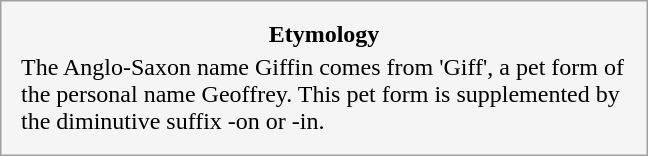<table style="float:right; margin:1em 1em 1em 1em; width:27em; border: 1px solid #a0a0a0; padding: 10px; background-color: #F5F5F5; text-align:left;">
<tr style="text-align:center;">
<td><strong>Etymology</strong></td>
</tr>
<tr style="text-align:left; font-size:x-medium;">
<td>The Anglo-Saxon name Giffin comes from 'Giff', a pet form of the personal name Geoffrey. This pet form is supplemented by the diminutive suffix -on or -in.</td>
</tr>
</table>
